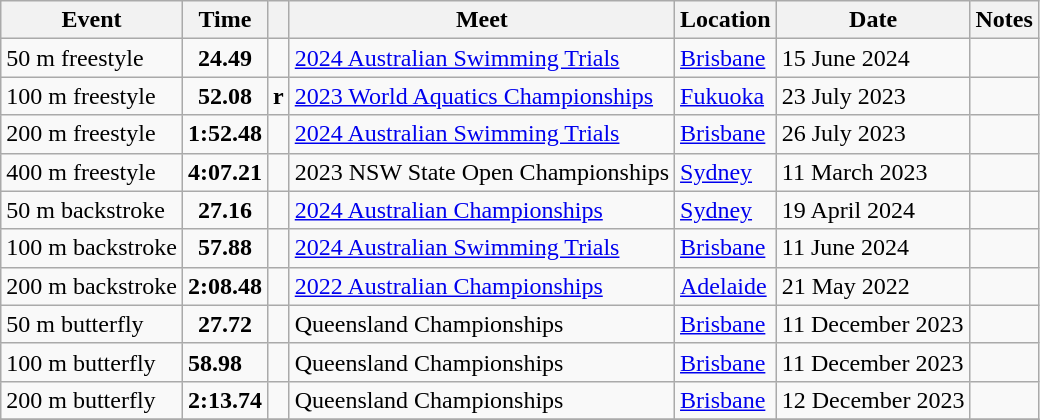<table class="wikitable">
<tr>
<th>Event</th>
<th>Time</th>
<th></th>
<th>Meet</th>
<th>Location</th>
<th>Date</th>
<th>Notes</th>
</tr>
<tr>
<td>50 m freestyle</td>
<td style="text-align:center;"><strong>24.49</strong></td>
<td></td>
<td><a href='#'>2024 Australian Swimming Trials</a></td>
<td><a href='#'>Brisbane</a></td>
<td>15 June 2024</td>
<td></td>
</tr>
<tr>
<td>100 m freestyle</td>
<td style="text-align:center;"><strong>52.08</strong></td>
<td><strong>r</strong></td>
<td><a href='#'>2023 World Aquatics Championships</a></td>
<td><a href='#'>Fukuoka</a></td>
<td>23 July 2023</td>
<td></td>
</tr>
<tr>
<td>200 m freestyle</td>
<td style="text-align:center;"><strong>1:52.48</strong></td>
<td></td>
<td><a href='#'>2024 Australian Swimming Trials</a></td>
<td><a href='#'>Brisbane</a></td>
<td>26 July 2023</td>
<td></td>
</tr>
<tr>
<td>400 m freestyle</td>
<td style="text-align:center;"><strong>4:07.21</strong></td>
<td></td>
<td>2023 NSW State Open Championships</td>
<td><a href='#'>Sydney</a></td>
<td>11 March 2023</td>
<td></td>
</tr>
<tr>
<td>50 m backstroke</td>
<td style="text-align:center;"><strong>27.16</strong></td>
<td></td>
<td><a href='#'>2024 Australian Championships</a></td>
<td><a href='#'>Sydney</a></td>
<td>19 April 2024</td>
<td></td>
</tr>
<tr>
<td>100 m  backstroke</td>
<td style="text-align:center;"><strong>57.88</strong></td>
<td></td>
<td><a href='#'>2024 Australian Swimming Trials</a></td>
<td><a href='#'>Brisbane</a></td>
<td>11 June 2024</td>
<td></td>
</tr>
<tr>
<td>200 m backstroke</td>
<td style="text-align:center;"><strong>2:08.48</strong></td>
<td></td>
<td><a href='#'>2022 Australian Championships</a></td>
<td><a href='#'>Adelaide</a></td>
<td>21 May 2022</td>
<td></td>
</tr>
<tr>
<td>50 m butterfly</td>
<td style="text-align:center;"><strong>27.72</strong></td>
<td></td>
<td>Queensland Championships</td>
<td><a href='#'>Brisbane</a></td>
<td>11 December 2023</td>
<td></td>
</tr>
<tr>
<td>100 m butterfly</td>
<td><strong>58.98</strong></td>
<td></td>
<td>Queensland Championships</td>
<td><a href='#'>Brisbane</a></td>
<td>11 December 2023</td>
<td></td>
</tr>
<tr>
<td>200 m butterfly</td>
<td><strong>2:13.74</strong></td>
<td></td>
<td>Queensland Championships</td>
<td><a href='#'>Brisbane</a></td>
<td>12 December 2023</td>
<td></td>
</tr>
<tr>
</tr>
</table>
